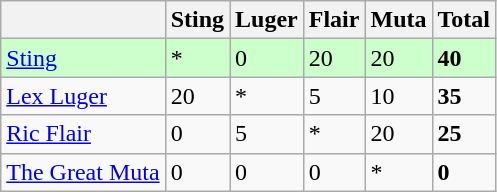<table class=wikitable>
<tr>
<th></th>
<th>Sting</th>
<th>Luger</th>
<th>Flair</th>
<th>Muta</th>
<th>Total</th>
</tr>
<tr bgcolor=#ccffcc>
<td><a href='#'>Sting</a></td>
<td>*</td>
<td>0</td>
<td>20</td>
<td>20</td>
<td><strong>40</strong></td>
</tr>
<tr>
<td><a href='#'>Lex Luger</a></td>
<td>20</td>
<td>*</td>
<td>5</td>
<td>10</td>
<td><strong>35</strong></td>
</tr>
<tr>
<td><a href='#'>Ric Flair</a></td>
<td>0</td>
<td>5</td>
<td>*</td>
<td>20</td>
<td><strong>25</strong></td>
</tr>
<tr>
<td><a href='#'>The Great Muta</a></td>
<td>0</td>
<td>0</td>
<td>0</td>
<td>*</td>
<td><strong>0</strong></td>
</tr>
</table>
